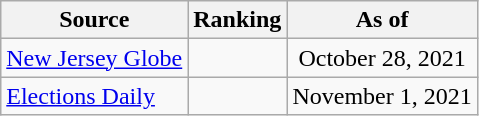<table class="wikitable" style="text-align:center">
<tr>
<th>Source</th>
<th>Ranking</th>
<th>As of</th>
</tr>
<tr>
<td align=left><a href='#'>New Jersey Globe</a></td>
<td></td>
<td>October 28, 2021</td>
</tr>
<tr>
<td align=left><a href='#'>Elections Daily</a></td>
<td></td>
<td>November 1, 2021</td>
</tr>
</table>
